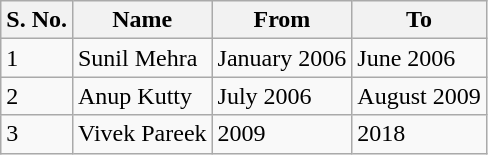<table class="wikitable">
<tr>
<th>S. No.</th>
<th>Name</th>
<th>From</th>
<th>To</th>
</tr>
<tr>
<td>1</td>
<td>Sunil Mehra</td>
<td>January 2006</td>
<td>June 2006</td>
</tr>
<tr>
<td>2</td>
<td>Anup Kutty</td>
<td>July 2006</td>
<td>August 2009</td>
</tr>
<tr>
<td>3</td>
<td>Vivek Pareek</td>
<td>2009</td>
<td>2018</td>
</tr>
</table>
